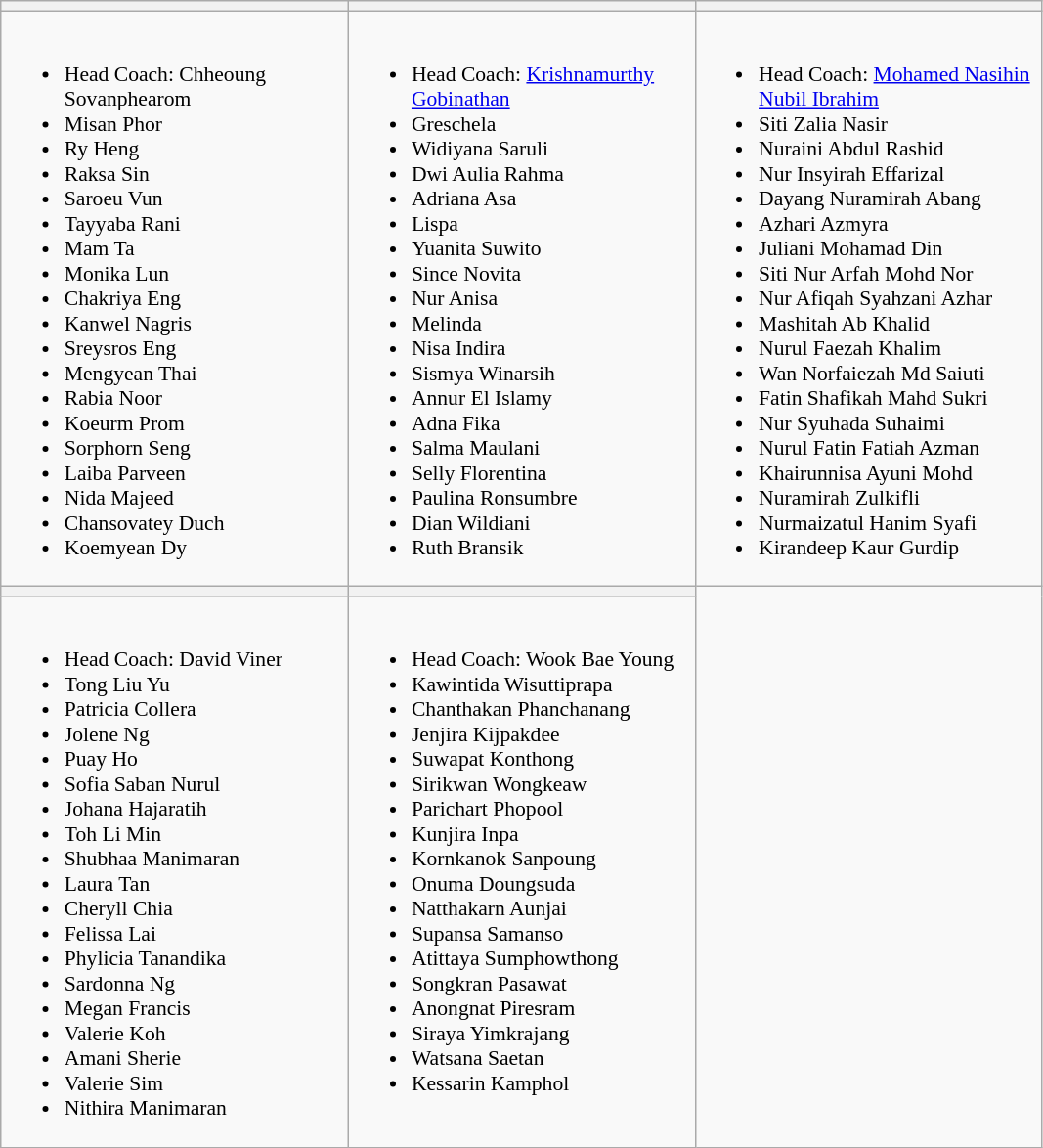<table class="wikitable" style="font-size:90%">
<tr>
<th width=230></th>
<th width=230></th>
<th width=230></th>
</tr>
<tr>
<td valign=top><br><ul><li>Head Coach:  Chheoung Sovanphearom</li><li>Misan Phor</li><li>Ry Heng</li><li>Raksa Sin</li><li>Saroeu Vun</li><li>Tayyaba Rani</li><li>Mam Ta</li><li>Monika Lun</li><li>Chakriya Eng</li><li>Kanwel Nagris</li><li>Sreysros Eng</li><li>Mengyean Thai</li><li>Rabia Noor</li><li>Koeurm Prom</li><li>Sorphorn Seng</li><li>Laiba Parveen</li><li>Nida Majeed</li><li>Chansovatey Duch</li><li>Koemyean Dy</li></ul></td>
<td valign=top><br><ul><li>Head Coach:  <a href='#'>Krishnamurthy Gobinathan</a></li><li>Greschela</li><li>Widiyana Saruli</li><li>Dwi Aulia Rahma</li><li>Adriana Asa</li><li>Lispa</li><li>Yuanita Suwito</li><li>Since Novita</li><li>Nur Anisa</li><li>Melinda</li><li>Nisa Indira</li><li>Sismya Winarsih</li><li>Annur El Islamy</li><li>Adna Fika</li><li>Salma Maulani</li><li>Selly Florentina</li><li>Paulina Ronsumbre</li><li>Dian Wildiani</li><li>Ruth Bransik</li></ul></td>
<td valign=top><br><ul><li>Head Coach:  <a href='#'>Mohamed Nasihin Nubil Ibrahim</a></li><li>Siti Zalia Nasir</li><li>Nuraini Abdul Rashid</li><li>Nur Insyirah Effarizal</li><li>Dayang Nuramirah Abang</li><li>Azhari Azmyra</li><li>Juliani Mohamad Din</li><li>Siti Nur Arfah Mohd Nor</li><li>Nur Afiqah Syahzani Azhar</li><li>Mashitah Ab Khalid</li><li>Nurul Faezah Khalim</li><li>Wan Norfaiezah Md Saiuti</li><li>Fatin Shafikah Mahd Sukri</li><li>Nur Syuhada Suhaimi</li><li>Nurul Fatin Fatiah Azman</li><li>Khairunnisa Ayuni Mohd</li><li>Nuramirah Zulkifli</li><li>Nurmaizatul Hanim Syafi</li><li>Kirandeep Kaur Gurdip</li></ul></td>
</tr>
<tr>
<th></th>
<th></th>
</tr>
<tr>
<td valign=top><br><ul><li>Head Coach:  David Viner</li><li>Tong Liu Yu</li><li>Patricia Collera</li><li>Jolene Ng</li><li>Puay Ho</li><li>Sofia Saban Nurul</li><li>Johana Hajaratih</li><li>Toh Li Min</li><li>Shubhaa Manimaran</li><li>Laura Tan</li><li>Cheryll Chia</li><li>Felissa Lai</li><li>Phylicia Tanandika</li><li>Sardonna Ng</li><li>Megan Francis</li><li>Valerie Koh</li><li>Amani Sherie</li><li>Valerie Sim</li><li>Nithira Manimaran</li></ul></td>
<td valign=top><br><ul><li>Head Coach:  Wook Bae Young</li><li>Kawintida Wisuttiprapa</li><li>Chanthakan Phanchanang</li><li>Jenjira Kijpakdee</li><li>Suwapat Konthong</li><li>Sirikwan Wongkeaw</li><li>Parichart Phopool</li><li>Kunjira Inpa</li><li>Kornkanok Sanpoung</li><li>Onuma Doungsuda</li><li>Natthakarn Aunjai</li><li>Supansa Samanso</li><li>Atittaya Sumphowthong</li><li>Songkran Pasawat</li><li>Anongnat Piresram</li><li>Siraya Yimkrajang</li><li>Watsana Saetan</li><li>Kessarin Kamphol</li></ul></td>
</tr>
</table>
